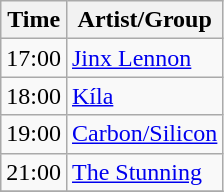<table class="wikitable" style="float:left; margin-right:1em">
<tr>
<th>Time</th>
<th>Artist/Group</th>
</tr>
<tr>
<td>17:00</td>
<td><a href='#'>Jinx Lennon</a></td>
</tr>
<tr>
<td>18:00</td>
<td><a href='#'>Kíla</a></td>
</tr>
<tr>
<td>19:00</td>
<td><a href='#'>Carbon/Silicon</a></td>
</tr>
<tr>
<td>21:00</td>
<td><a href='#'>The Stunning</a></td>
</tr>
<tr>
</tr>
</table>
